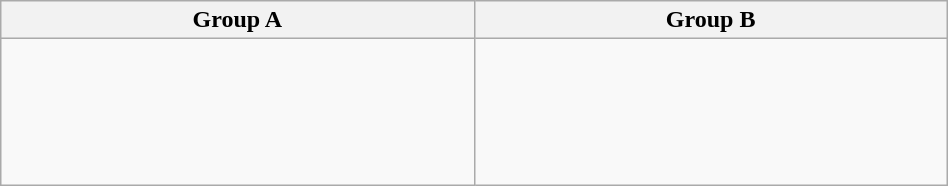<table class=wikitable width=50%>
<tr>
<th width=25%>Group A</th>
<th width=25%>Group B</th>
</tr>
<tr>
<td><br><br><br><br><br></td>
<td><br><br><br><br><br></td>
</tr>
</table>
